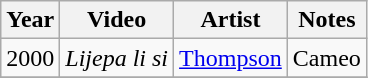<table class="wikitable sortable">
<tr>
<th>Year</th>
<th>Video</th>
<th>Artist</th>
<th>Notes</th>
</tr>
<tr>
<td>2000</td>
<td><em>Lijepa li si</em></td>
<td><a href='#'>Thompson</a></td>
<td>Cameo</td>
</tr>
<tr>
</tr>
</table>
